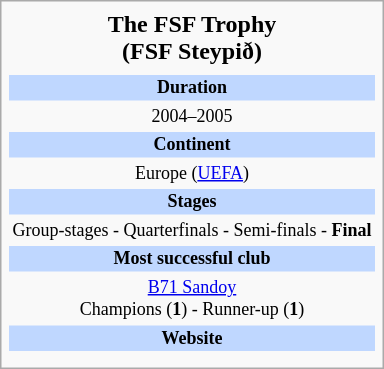<table class="infobox football" style="width: 16em; text-align: center;">
<tr>
<th style="font-size: 16px;">The FSF Trophy<br>(FSF Steypið)</th>
</tr>
<tr>
<td style="font-size: 11px; line-height: 15px;"></td>
</tr>
<tr>
<td style="font-size: 12px; background: #BFD7FF;"><strong>Duration</strong></td>
</tr>
<tr>
<td style="font-size: 12px;">2004–2005</td>
</tr>
<tr>
<td style="font-size: 12px; background: #BFD7FF;"><strong>Continent</strong></td>
</tr>
<tr>
<td style="font-size: 12px;">Europe (<a href='#'>UEFA</a>)</td>
</tr>
<tr>
<td style="font-size: 12px; background: #BFD7FF;"><strong>Stages</strong></td>
</tr>
<tr>
<td style="font-size: 12px;">Group-stages - Quarterfinals - Semi-finals - <strong>Final</strong></td>
</tr>
<tr>
<td style="font-size: 12px; background: #BFD7FF;"><strong>Most successful club</strong></td>
</tr>
<tr>
<td style="font-size: 12px;"> <a href='#'>B71 Sandoy</a><br>Champions (<strong>1</strong>) - Runner-up (<strong>1</strong>)</td>
</tr>
<tr>
<td style="font-size: 12px; background: #BFD7FF;"><strong>Website</strong></td>
</tr>
<tr>
<td style="font-size: 12px;"></td>
</tr>
<tr>
</tr>
</table>
